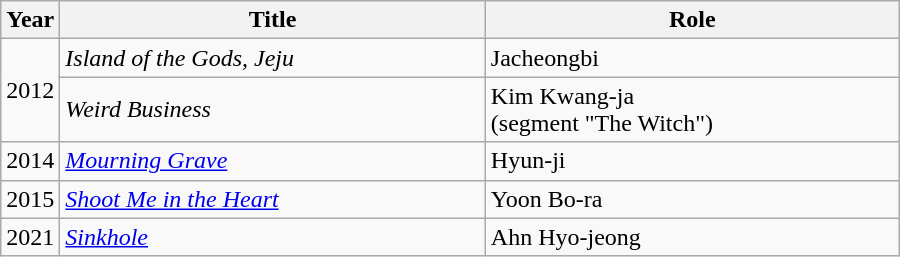<table class="wikitable" style="width:600px">
<tr>
<th width=10>Year</th>
<th>Title</th>
<th>Role</th>
</tr>
<tr>
<td rowspan=2>2012</td>
<td><em>Island of the Gods, Jeju</em></td>
<td>Jacheongbi</td>
</tr>
<tr>
<td><em>Weird Business</em></td>
<td>Kim Kwang-ja<br>(segment "The Witch")</td>
</tr>
<tr>
<td>2014</td>
<td><em><a href='#'>Mourning Grave</a></em></td>
<td>Hyun-ji</td>
</tr>
<tr>
<td>2015</td>
<td><em><a href='#'>Shoot Me in the Heart</a></em></td>
<td>Yoon Bo-ra</td>
</tr>
<tr>
<td>2021</td>
<td><em><a href='#'>Sinkhole</a></em></td>
<td>Ahn Hyo-jeong</td>
</tr>
</table>
